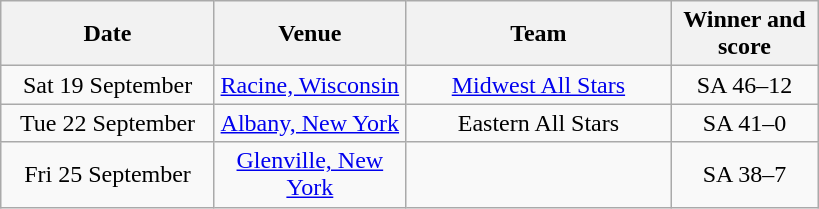<table class="wikitable" style="text-align:center">
<tr>
<th style="width:135px;">Date</th>
<th style="width:120px;">Venue</th>
<th style="width:170px;">Team</th>
<th style="width:90px;">Winner and score</th>
</tr>
<tr>
<td>Sat 19 September</td>
<td><a href='#'>Racine, Wisconsin</a></td>
<td><a href='#'>Midwest All Stars</a></td>
<td>SA 46–12</td>
</tr>
<tr>
<td>Tue 22 September</td>
<td><a href='#'>Albany, New York</a></td>
<td>Eastern All Stars</td>
<td>SA 41–0</td>
</tr>
<tr>
<td>Fri 25 September</td>
<td><a href='#'>Glenville, New York</a></td>
<td></td>
<td>SA 38–7</td>
</tr>
</table>
